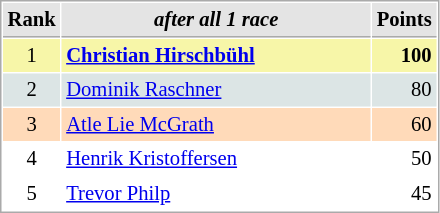<table cellspacing="1" cellpadding="3" style="border:1px solid #aaa; font-size:86%;">
<tr style="background:#e4e4e4;">
<th style="border-bottom:1px solid #aaa; width:10px;">Rank</th>
<th style="border-bottom:1px solid #aaa; width:200px; white-space:nowrap;"><em>after all 1 race</em></th>
<th style="border-bottom:1px solid #aaa; width:20px;">Points</th>
</tr>
<tr style="background:#f7f6a8;">
<td style="text-align:center;">1</td>
<td> <strong><a href='#'>Christian Hirschbühl</a></strong></td>
<td align="right"><strong>100</strong></td>
</tr>
<tr style="background:#dce5e5;">
<td style="text-align:center;">2</td>
<td> <a href='#'>Dominik Raschner</a></td>
<td align="right">80</td>
</tr>
<tr style="background:#ffdab9;">
<td style="text-align:center;">3</td>
<td> <a href='#'>Atle Lie McGrath</a></td>
<td align="right">60</td>
</tr>
<tr>
<td style="text-align:center;">4</td>
<td> <a href='#'>Henrik Kristoffersen</a></td>
<td align="right">50</td>
</tr>
<tr>
<td style="text-align:center;">5</td>
<td> <a href='#'>Trevor Philp</a></td>
<td align="right">45</td>
</tr>
</table>
